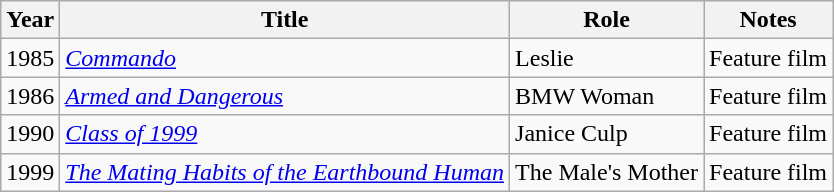<table class="wikitable">
<tr>
<th>Year</th>
<th>Title</th>
<th>Role</th>
<th>Notes</th>
</tr>
<tr>
<td>1985</td>
<td><em><a href='#'>Commando</a></em></td>
<td>Leslie</td>
<td>Feature film</td>
</tr>
<tr>
<td>1986</td>
<td><em><a href='#'>Armed and Dangerous</a></em></td>
<td>BMW Woman</td>
<td>Feature film</td>
</tr>
<tr>
<td>1990</td>
<td><em><a href='#'>Class of 1999</a></em></td>
<td>Janice Culp</td>
<td>Feature film</td>
</tr>
<tr>
<td>1999</td>
<td><em><a href='#'>The Mating Habits of the Earthbound Human</a></em></td>
<td>The Male's Mother</td>
<td>Feature film</td>
</tr>
</table>
